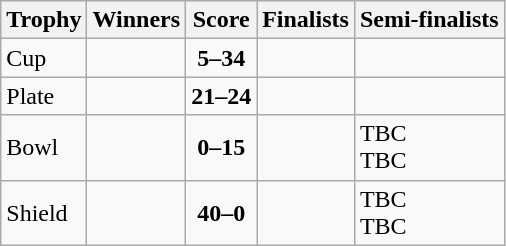<table class="wikitable" style="text-align:left">
<tr>
<th>Trophy</th>
<th>Winners</th>
<th>Score</th>
<th>Finalists</th>
<th>Semi-finalists</th>
</tr>
<tr>
<td>Cup</td>
<td></td>
<td align=center><strong>5–34</strong></td>
<td></td>
<td><br></td>
</tr>
<tr>
<td>Plate</td>
<td></td>
<td align=center><strong>21–24</strong></td>
<td></td>
<td><br></td>
</tr>
<tr>
<td>Bowl</td>
<td></td>
<td align=center><strong>0–15</strong></td>
<td></td>
<td>TBC<br>TBC</td>
</tr>
<tr>
<td>Shield</td>
<td></td>
<td align=center><strong>40–0</strong></td>
<td></td>
<td>TBC<br>TBC</td>
</tr>
</table>
